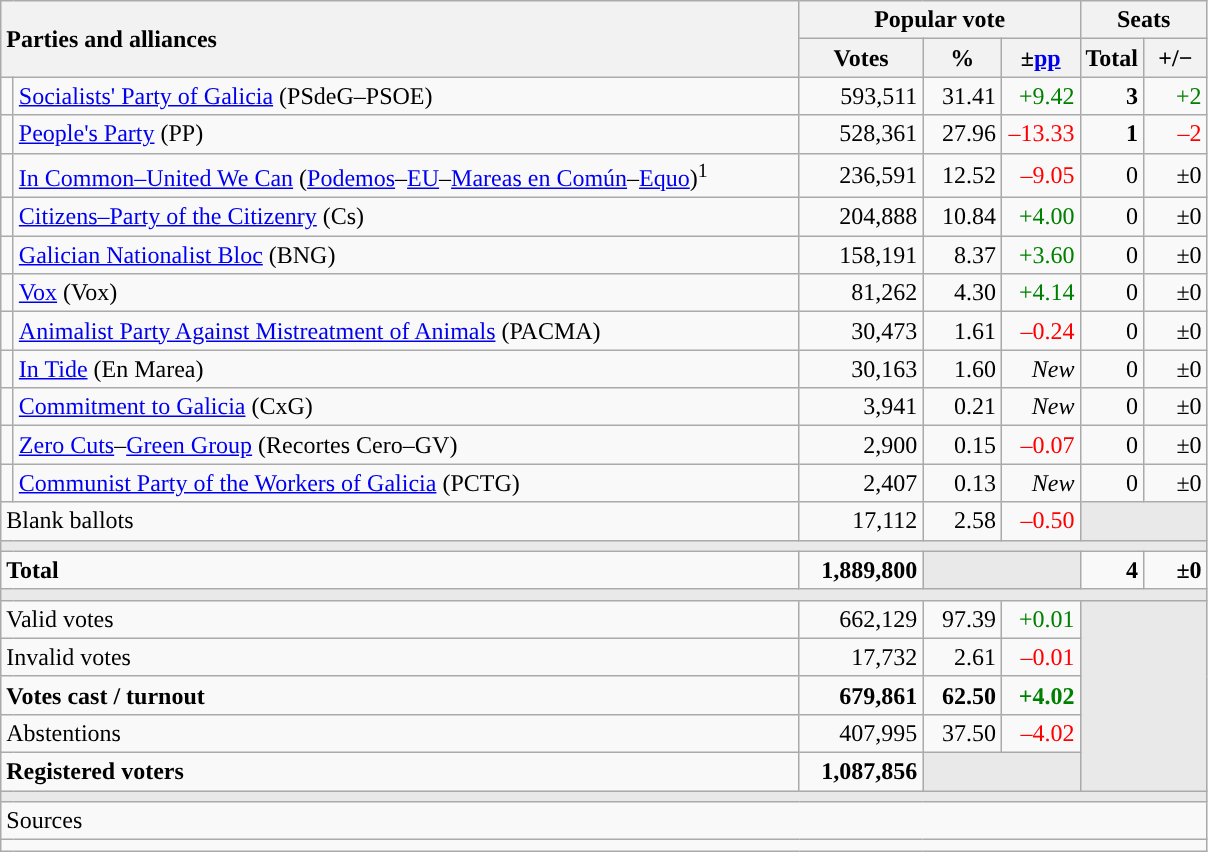<table class="wikitable" style="text-align:right;">
<tr>
<th style="text-align:left;" rowspan="2" colspan="2" width="525">Parties and alliances</th>
<th colspan="3">Popular vote</th>
<th colspan="2">Seats</th>
</tr>
<tr>
<th width="75">Votes</th>
<th width="45">%</th>
<th width="45">±<a href='#'>pp</a></th>
<th width="35">Total</th>
<th width="35">+/−</th>
</tr>
<tr>
<td width="1" style="color:inherit;background:"></td>
<td align="left"><a href='#'>Socialists' Party of Galicia</a> (PSdeG–PSOE)</td>
<td>593,511</td>
<td>31.41</td>
<td style="color:green;">+9.42</td>
<td><strong>3</strong></td>
<td style="color:green;">+2</td>
</tr>
<tr>
<td style="color:inherit;background:"></td>
<td align="left"><a href='#'>People's Party</a> (PP)</td>
<td>528,361</td>
<td>27.96</td>
<td style="color:red;">–13.33</td>
<td><strong>1</strong></td>
<td style="color:red;">–2</td>
</tr>
<tr>
<td style="color:inherit;background:"></td>
<td align="left"><a href='#'>In Common–United We Can</a> (<a href='#'>Podemos</a>–<a href='#'>EU</a>–<a href='#'>Mareas en Común</a>–<a href='#'>Equo</a>)<sup>1</sup></td>
<td>236,591</td>
<td>12.52</td>
<td style="color:red;">–9.05</td>
<td>0</td>
<td>±0</td>
</tr>
<tr>
<td style="color:inherit;background:"></td>
<td align="left"><a href='#'>Citizens–Party of the Citizenry</a> (Cs)</td>
<td>204,888</td>
<td>10.84</td>
<td style="color:green;">+4.00</td>
<td>0</td>
<td>±0</td>
</tr>
<tr>
<td style="color:inherit;background:"></td>
<td align="left"><a href='#'>Galician Nationalist Bloc</a> (BNG)</td>
<td>158,191</td>
<td>8.37</td>
<td style="color:green;">+3.60</td>
<td>0</td>
<td>±0</td>
</tr>
<tr>
<td style="color:inherit;background:"></td>
<td align="left"><a href='#'>Vox</a> (Vox)</td>
<td>81,262</td>
<td>4.30</td>
<td style="color:green;">+4.14</td>
<td>0</td>
<td>±0</td>
</tr>
<tr>
<td style="color:inherit;background:"></td>
<td align="left"><a href='#'>Animalist Party Against Mistreatment of Animals</a> (PACMA)</td>
<td>30,473</td>
<td>1.61</td>
<td style="color:red;">–0.24</td>
<td>0</td>
<td>±0</td>
</tr>
<tr>
<td style="color:inherit;background:"></td>
<td align="left"><a href='#'>In Tide</a> (En Marea)</td>
<td>30,163</td>
<td>1.60</td>
<td><em>New</em></td>
<td>0</td>
<td>±0</td>
</tr>
<tr>
<td style="color:inherit;background:"></td>
<td align="left"><a href='#'>Commitment to Galicia</a> (CxG)</td>
<td>3,941</td>
<td>0.21</td>
<td><em>New</em></td>
<td>0</td>
<td>±0</td>
</tr>
<tr>
<td style="color:inherit;background:"></td>
<td align="left"><a href='#'>Zero Cuts</a>–<a href='#'>Green Group</a> (Recortes Cero–GV)</td>
<td>2,900</td>
<td>0.15</td>
<td style="color:red;">–0.07</td>
<td>0</td>
<td>±0</td>
</tr>
<tr>
<td style="color:inherit;background:"></td>
<td align="left"><a href='#'>Communist Party of the Workers of Galicia</a> (PCTG)</td>
<td>2,407</td>
<td>0.13</td>
<td><em>New</em></td>
<td>0</td>
<td>±0</td>
</tr>
<tr>
<td align="left" colspan="2">Blank ballots</td>
<td>17,112</td>
<td>2.58</td>
<td style="color:red;">–0.50</td>
<td bgcolor="#E9E9E9" colspan="2"></td>
</tr>
<tr>
<td colspan="7" bgcolor="#E9E9E9"></td>
</tr>
<tr style="font-weight:bold;">
<td align="left" colspan="2">Total</td>
<td>1,889,800</td>
<td bgcolor="#E9E9E9" colspan="2"></td>
<td>4</td>
<td>±0</td>
</tr>
<tr>
<td colspan="7" bgcolor="#E9E9E9"></td>
</tr>
<tr>
<td align="left" colspan="2">Valid votes</td>
<td>662,129</td>
<td>97.39</td>
<td style="color:green;">+0.01</td>
<td bgcolor="#E9E9E9" colspan="2" rowspan="5"></td>
</tr>
<tr>
<td align="left" colspan="2">Invalid votes</td>
<td>17,732</td>
<td>2.61</td>
<td style="color:red;">–0.01</td>
</tr>
<tr style="font-weight:bold;">
<td align="left" colspan="2">Votes cast / turnout</td>
<td>679,861</td>
<td>62.50</td>
<td style="color:green;">+4.02</td>
</tr>
<tr>
<td align="left" colspan="2">Abstentions</td>
<td>407,995</td>
<td>37.50</td>
<td style="color:red;">–4.02</td>
</tr>
<tr style="font-weight:bold;">
<td align="left" colspan="2">Registered voters</td>
<td>1,087,856</td>
<td bgcolor="#E9E9E9" colspan="2"></td>
</tr>
<tr>
<td colspan="7" bgcolor="#E9E9E9"></td>
</tr>
<tr>
<td align="left" colspan="7">Sources</td>
</tr>
<tr>
<td colspan="7" style="text-align:left; max-width:790px;"></td>
</tr>
</table>
